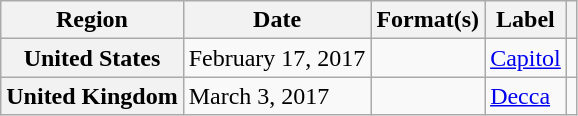<table class="wikitable plainrowheaders">
<tr>
<th scope="col">Region</th>
<th scope="col">Date</th>
<th scope="col">Format(s)</th>
<th scope="col">Label</th>
<th scope="col"></th>
</tr>
<tr>
<th scope="row">United States</th>
<td>February 17, 2017</td>
<td></td>
<td><a href='#'>Capitol</a></td>
<td></td>
</tr>
<tr>
<th scope="row">United Kingdom</th>
<td>March 3, 2017</td>
<td></td>
<td><a href='#'>Decca</a></td>
<td></td>
</tr>
</table>
